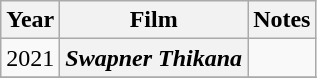<table class="wikitable sortable">
<tr>
<th>Year</th>
<th>Film</th>
<th>Notes</th>
</tr>
<tr>
<td rowspan=1>2021</td>
<th><em>Swapner Thikana</em></th>
<td></td>
</tr>
<tr>
</tr>
</table>
